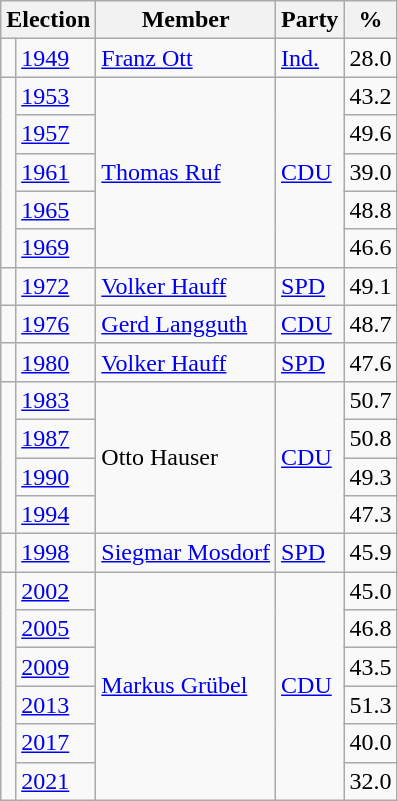<table class=wikitable>
<tr>
<th colspan=2>Election</th>
<th>Member</th>
<th>Party</th>
<th>%</th>
</tr>
<tr>
<td bgcolor=></td>
<td><a href='#'>1949</a></td>
<td><a href='#'>Franz Ott</a></td>
<td><a href='#'>Ind.</a></td>
<td align=right>28.0</td>
</tr>
<tr>
<td rowspan=5 bgcolor=></td>
<td><a href='#'>1953</a></td>
<td rowspan=5><a href='#'>Thomas Ruf</a></td>
<td rowspan=5><a href='#'>CDU</a></td>
<td align=right>43.2</td>
</tr>
<tr>
<td><a href='#'>1957</a></td>
<td align=right>49.6</td>
</tr>
<tr>
<td><a href='#'>1961</a></td>
<td align=right>39.0</td>
</tr>
<tr>
<td><a href='#'>1965</a></td>
<td align=right>48.8</td>
</tr>
<tr>
<td><a href='#'>1969</a></td>
<td align=right>46.6</td>
</tr>
<tr>
<td bgcolor=></td>
<td><a href='#'>1972</a></td>
<td><a href='#'>Volker Hauff</a></td>
<td><a href='#'>SPD</a></td>
<td align=right>49.1</td>
</tr>
<tr>
<td bgcolor=></td>
<td><a href='#'>1976</a></td>
<td><a href='#'>Gerd Langguth</a></td>
<td><a href='#'>CDU</a></td>
<td align=right>48.7</td>
</tr>
<tr>
<td bgcolor=></td>
<td><a href='#'>1980</a></td>
<td><a href='#'>Volker Hauff</a></td>
<td><a href='#'>SPD</a></td>
<td align=right>47.6</td>
</tr>
<tr>
<td rowspan=4 bgcolor=></td>
<td><a href='#'>1983</a></td>
<td rowspan=4>Otto Hauser</td>
<td rowspan=4><a href='#'>CDU</a></td>
<td align=right>50.7</td>
</tr>
<tr>
<td><a href='#'>1987</a></td>
<td align=right>50.8</td>
</tr>
<tr>
<td><a href='#'>1990</a></td>
<td align=right>49.3</td>
</tr>
<tr>
<td><a href='#'>1994</a></td>
<td align=right>47.3</td>
</tr>
<tr>
<td bgcolor=></td>
<td><a href='#'>1998</a></td>
<td><a href='#'>Siegmar Mosdorf</a></td>
<td><a href='#'>SPD</a></td>
<td align=right>45.9</td>
</tr>
<tr>
<td rowspan=6 bgcolor=></td>
<td><a href='#'>2002</a></td>
<td rowspan=6><a href='#'>Markus Grübel</a></td>
<td rowspan=6><a href='#'>CDU</a></td>
<td align=right>45.0</td>
</tr>
<tr>
<td><a href='#'>2005</a></td>
<td align=right>46.8</td>
</tr>
<tr>
<td><a href='#'>2009</a></td>
<td align=right>43.5</td>
</tr>
<tr>
<td><a href='#'>2013</a></td>
<td align=right>51.3</td>
</tr>
<tr>
<td><a href='#'>2017</a></td>
<td align=right>40.0</td>
</tr>
<tr>
<td><a href='#'>2021</a></td>
<td align=right>32.0</td>
</tr>
</table>
